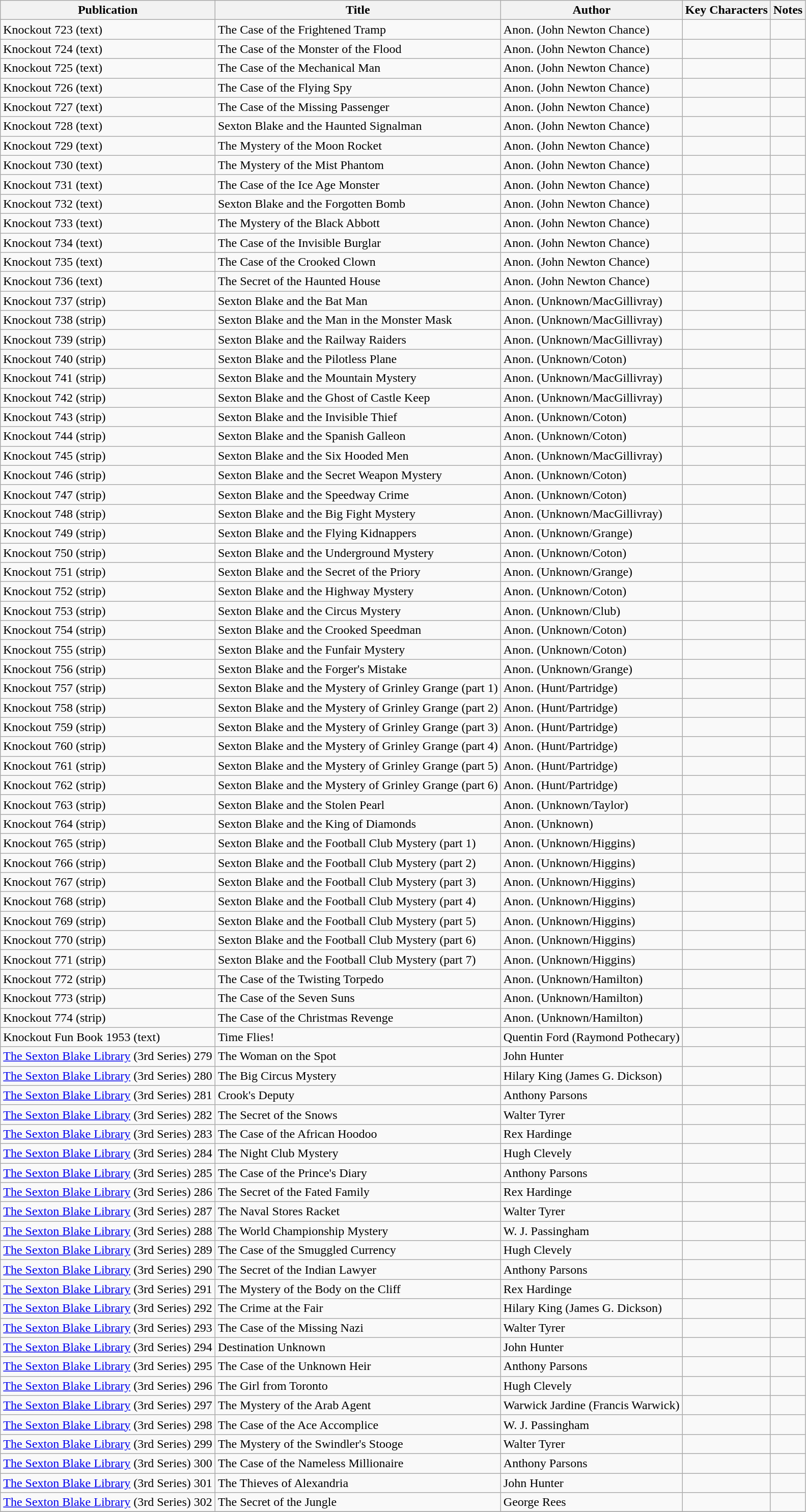<table class="wikitable">
<tr>
<th>Publication</th>
<th>Title</th>
<th>Author</th>
<th>Key Characters</th>
<th>Notes</th>
</tr>
<tr>
<td>Knockout 723 (text)</td>
<td>The Case of the Frightened Tramp</td>
<td>Anon. (John Newton Chance)</td>
<td></td>
<td></td>
</tr>
<tr>
<td>Knockout 724 (text)</td>
<td>The Case of the Monster of the Flood</td>
<td>Anon. (John Newton Chance)</td>
<td></td>
<td></td>
</tr>
<tr>
<td>Knockout 725 (text)</td>
<td>The Case of the Mechanical Man</td>
<td>Anon. (John Newton Chance)</td>
<td></td>
<td></td>
</tr>
<tr>
<td>Knockout 726 (text)</td>
<td>The Case of the Flying Spy</td>
<td>Anon. (John Newton Chance)</td>
<td></td>
<td></td>
</tr>
<tr>
<td>Knockout 727 (text)</td>
<td>The Case of the Missing Passenger</td>
<td>Anon. (John Newton Chance)</td>
<td></td>
<td></td>
</tr>
<tr>
<td>Knockout 728 (text)</td>
<td>Sexton Blake and the Haunted Signalman</td>
<td>Anon. (John Newton Chance)</td>
<td></td>
<td></td>
</tr>
<tr>
<td>Knockout 729 (text)</td>
<td>The Mystery of the Moon Rocket</td>
<td>Anon. (John Newton Chance)</td>
<td></td>
<td></td>
</tr>
<tr>
<td>Knockout 730 (text)</td>
<td>The Mystery of the Mist Phantom</td>
<td>Anon. (John Newton Chance)</td>
<td></td>
<td></td>
</tr>
<tr>
<td>Knockout 731 (text)</td>
<td>The Case of the Ice Age Monster</td>
<td>Anon. (John Newton Chance)</td>
<td></td>
<td></td>
</tr>
<tr>
<td>Knockout 732 (text)</td>
<td>Sexton Blake and the Forgotten Bomb</td>
<td>Anon. (John Newton Chance)</td>
<td></td>
<td></td>
</tr>
<tr>
<td>Knockout 733 (text)</td>
<td>The Mystery of the Black Abbott</td>
<td>Anon. (John Newton Chance)</td>
<td></td>
<td></td>
</tr>
<tr>
<td>Knockout 734 (text)</td>
<td>The Case of the Invisible Burglar</td>
<td>Anon. (John Newton Chance)</td>
<td></td>
<td></td>
</tr>
<tr>
<td>Knockout 735 (text)</td>
<td>The Case of the Crooked Clown</td>
<td>Anon. (John Newton Chance)</td>
<td></td>
<td></td>
</tr>
<tr>
<td>Knockout 736 (text)</td>
<td>The Secret of the Haunted House</td>
<td>Anon. (John Newton Chance)</td>
<td></td>
<td></td>
</tr>
<tr>
<td>Knockout 737 (strip)</td>
<td>Sexton Blake and the Bat Man</td>
<td>Anon. (Unknown/MacGillivray)</td>
<td></td>
<td></td>
</tr>
<tr>
<td>Knockout 738 (strip)</td>
<td>Sexton Blake and the Man in the Monster Mask</td>
<td>Anon. (Unknown/MacGillivray)</td>
<td></td>
<td></td>
</tr>
<tr>
<td>Knockout 739 (strip)</td>
<td>Sexton Blake and the Railway Raiders</td>
<td>Anon. (Unknown/MacGillivray)</td>
<td></td>
<td></td>
</tr>
<tr>
<td>Knockout 740 (strip)</td>
<td>Sexton Blake and the Pilotless Plane</td>
<td>Anon. (Unknown/Coton)</td>
<td></td>
<td></td>
</tr>
<tr>
<td>Knockout 741 (strip)</td>
<td>Sexton Blake and the Mountain Mystery</td>
<td>Anon. (Unknown/MacGillivray)</td>
<td></td>
<td></td>
</tr>
<tr>
<td>Knockout 742 (strip)</td>
<td>Sexton Blake and the Ghost of Castle Keep</td>
<td>Anon. (Unknown/MacGillivray)</td>
<td></td>
<td></td>
</tr>
<tr>
<td>Knockout 743 (strip)</td>
<td>Sexton Blake and the Invisible Thief</td>
<td>Anon. (Unknown/Coton)</td>
<td></td>
<td></td>
</tr>
<tr>
<td>Knockout 744 (strip)</td>
<td>Sexton Blake and the Spanish Galleon</td>
<td>Anon. (Unknown/Coton)</td>
<td></td>
<td></td>
</tr>
<tr>
<td>Knockout 745 (strip)</td>
<td>Sexton Blake and the Six Hooded Men</td>
<td>Anon. (Unknown/MacGillivray)</td>
<td></td>
<td></td>
</tr>
<tr>
<td>Knockout 746 (strip)</td>
<td>Sexton Blake and the Secret Weapon Mystery</td>
<td>Anon. (Unknown/Coton)</td>
<td></td>
<td></td>
</tr>
<tr>
<td>Knockout 747 (strip)</td>
<td>Sexton Blake and the Speedway Crime</td>
<td>Anon. (Unknown/Coton)</td>
<td></td>
<td></td>
</tr>
<tr>
<td>Knockout 748 (strip)</td>
<td>Sexton Blake and the Big Fight Mystery</td>
<td>Anon. (Unknown/MacGillivray)</td>
<td></td>
<td></td>
</tr>
<tr>
<td>Knockout 749 (strip)</td>
<td>Sexton Blake and the Flying Kidnappers</td>
<td>Anon. (Unknown/Grange)</td>
<td></td>
<td></td>
</tr>
<tr>
<td>Knockout 750 (strip)</td>
<td>Sexton Blake and the Underground Mystery</td>
<td>Anon. (Unknown/Coton)</td>
<td></td>
<td></td>
</tr>
<tr>
<td>Knockout 751 (strip)</td>
<td>Sexton Blake and the Secret of the Priory</td>
<td>Anon. (Unknown/Grange)</td>
<td></td>
<td></td>
</tr>
<tr>
<td>Knockout 752 (strip)</td>
<td>Sexton Blake and the Highway Mystery</td>
<td>Anon. (Unknown/Coton)</td>
<td></td>
<td></td>
</tr>
<tr>
<td>Knockout 753 (strip)</td>
<td>Sexton Blake and the Circus Mystery</td>
<td>Anon. (Unknown/Club)</td>
<td></td>
<td></td>
</tr>
<tr>
<td>Knockout 754 (strip)</td>
<td>Sexton Blake and the Crooked Speedman</td>
<td>Anon. (Unknown/Coton)</td>
<td></td>
<td></td>
</tr>
<tr>
<td>Knockout 755 (strip)</td>
<td>Sexton Blake and the Funfair Mystery</td>
<td>Anon. (Unknown/Coton)</td>
<td></td>
<td></td>
</tr>
<tr>
<td>Knockout 756 (strip)</td>
<td>Sexton Blake and the Forger's Mistake</td>
<td>Anon. (Unknown/Grange)</td>
<td></td>
<td></td>
</tr>
<tr>
<td>Knockout 757 (strip)</td>
<td>Sexton Blake and the Mystery of Grinley Grange (part 1)</td>
<td>Anon. (Hunt/Partridge)</td>
<td></td>
<td></td>
</tr>
<tr>
<td>Knockout 758 (strip)</td>
<td>Sexton Blake and the Mystery of Grinley Grange (part 2)</td>
<td>Anon. (Hunt/Partridge)</td>
<td></td>
<td></td>
</tr>
<tr>
<td>Knockout 759 (strip)</td>
<td>Sexton Blake and the Mystery of Grinley Grange (part 3)</td>
<td>Anon. (Hunt/Partridge)</td>
<td></td>
<td></td>
</tr>
<tr>
<td>Knockout 760 (strip)</td>
<td>Sexton Blake and the Mystery of Grinley Grange (part 4)</td>
<td>Anon. (Hunt/Partridge)</td>
<td></td>
<td></td>
</tr>
<tr>
<td>Knockout 761 (strip)</td>
<td>Sexton Blake and the Mystery of Grinley Grange (part 5)</td>
<td>Anon. (Hunt/Partridge)</td>
<td></td>
<td></td>
</tr>
<tr>
<td>Knockout 762 (strip)</td>
<td>Sexton Blake and the Mystery of Grinley Grange (part 6)</td>
<td>Anon. (Hunt/Partridge)</td>
<td></td>
<td></td>
</tr>
<tr>
<td>Knockout 763 (strip)</td>
<td>Sexton Blake and the Stolen Pearl</td>
<td>Anon. (Unknown/Taylor)</td>
<td></td>
<td></td>
</tr>
<tr>
<td>Knockout 764 (strip)</td>
<td>Sexton Blake and the King of Diamonds</td>
<td>Anon. (Unknown)</td>
<td></td>
<td></td>
</tr>
<tr>
<td>Knockout 765 (strip)</td>
<td>Sexton Blake and the Football Club Mystery (part 1)</td>
<td>Anon. (Unknown/Higgins)</td>
<td></td>
<td></td>
</tr>
<tr>
<td>Knockout 766 (strip)</td>
<td>Sexton Blake and the Football Club Mystery (part 2)</td>
<td>Anon. (Unknown/Higgins)</td>
<td></td>
<td></td>
</tr>
<tr>
<td>Knockout 767 (strip)</td>
<td>Sexton Blake and the Football Club Mystery (part 3)</td>
<td>Anon. (Unknown/Higgins)</td>
<td></td>
<td></td>
</tr>
<tr>
<td>Knockout 768 (strip)</td>
<td>Sexton Blake and the Football Club Mystery (part 4)</td>
<td>Anon. (Unknown/Higgins)</td>
<td></td>
<td></td>
</tr>
<tr>
<td>Knockout 769 (strip)</td>
<td>Sexton Blake and the Football Club Mystery (part 5)</td>
<td>Anon. (Unknown/Higgins)</td>
<td></td>
<td></td>
</tr>
<tr>
<td>Knockout 770 (strip)</td>
<td>Sexton Blake and the Football Club Mystery (part 6)</td>
<td>Anon. (Unknown/Higgins)</td>
<td></td>
<td></td>
</tr>
<tr>
<td>Knockout 771 (strip)</td>
<td>Sexton Blake and the Football Club Mystery (part 7)</td>
<td>Anon. (Unknown/Higgins)</td>
<td></td>
<td></td>
</tr>
<tr>
<td>Knockout 772 (strip)</td>
<td>The Case of the Twisting Torpedo</td>
<td>Anon. (Unknown/Hamilton)</td>
<td></td>
<td></td>
</tr>
<tr>
<td>Knockout 773 (strip)</td>
<td>The Case of the Seven Suns</td>
<td>Anon. (Unknown/Hamilton)</td>
<td></td>
<td></td>
</tr>
<tr>
<td>Knockout 774 (strip)</td>
<td>The Case of the Christmas Revenge</td>
<td>Anon. (Unknown/Hamilton)</td>
<td></td>
<td></td>
</tr>
<tr>
<td>Knockout Fun Book 1953 (text)</td>
<td>Time Flies!</td>
<td>Quentin Ford (Raymond Pothecary)</td>
<td></td>
<td></td>
</tr>
<tr>
<td><a href='#'>The Sexton Blake Library</a> (3rd Series) 279</td>
<td>The Woman on the Spot</td>
<td>John Hunter</td>
<td></td>
<td></td>
</tr>
<tr>
<td><a href='#'>The Sexton Blake Library</a> (3rd Series) 280</td>
<td>The Big Circus Mystery</td>
<td>Hilary King (James G. Dickson)</td>
<td></td>
<td></td>
</tr>
<tr>
<td><a href='#'>The Sexton Blake Library</a> (3rd Series) 281</td>
<td>Crook's Deputy</td>
<td>Anthony Parsons</td>
<td></td>
<td></td>
</tr>
<tr>
<td><a href='#'>The Sexton Blake Library</a> (3rd Series) 282</td>
<td>The Secret of the Snows</td>
<td>Walter Tyrer</td>
<td></td>
<td></td>
</tr>
<tr>
<td><a href='#'>The Sexton Blake Library</a> (3rd Series) 283</td>
<td>The Case of the African Hoodoo</td>
<td>Rex Hardinge</td>
<td></td>
<td></td>
</tr>
<tr>
<td><a href='#'>The Sexton Blake Library</a> (3rd Series) 284</td>
<td>The Night Club Mystery</td>
<td>Hugh Clevely</td>
<td></td>
<td></td>
</tr>
<tr>
<td><a href='#'>The Sexton Blake Library</a> (3rd Series) 285</td>
<td>The Case of the Prince's Diary</td>
<td>Anthony Parsons</td>
<td></td>
<td></td>
</tr>
<tr>
<td><a href='#'>The Sexton Blake Library</a> (3rd Series) 286</td>
<td>The Secret of the Fated Family</td>
<td>Rex Hardinge</td>
<td></td>
<td></td>
</tr>
<tr>
<td><a href='#'>The Sexton Blake Library</a> (3rd Series) 287</td>
<td>The Naval Stores Racket</td>
<td>Walter Tyrer</td>
<td></td>
<td></td>
</tr>
<tr>
<td><a href='#'>The Sexton Blake Library</a> (3rd Series) 288</td>
<td>The World Championship Mystery</td>
<td>W. J. Passingham</td>
<td></td>
<td></td>
</tr>
<tr>
<td><a href='#'>The Sexton Blake Library</a> (3rd Series) 289</td>
<td>The Case of the Smuggled Currency</td>
<td>Hugh Clevely</td>
<td></td>
<td></td>
</tr>
<tr>
<td><a href='#'>The Sexton Blake Library</a> (3rd Series) 290</td>
<td>The Secret of the Indian Lawyer</td>
<td>Anthony Parsons</td>
<td></td>
<td></td>
</tr>
<tr>
<td><a href='#'>The Sexton Blake Library</a> (3rd Series) 291</td>
<td>The Mystery of the Body on the Cliff</td>
<td>Rex Hardinge</td>
<td></td>
<td></td>
</tr>
<tr>
<td><a href='#'>The Sexton Blake Library</a> (3rd Series) 292</td>
<td>The Crime at the Fair</td>
<td>Hilary King (James G. Dickson)</td>
<td></td>
<td></td>
</tr>
<tr>
<td><a href='#'>The Sexton Blake Library</a> (3rd Series) 293</td>
<td>The Case of the Missing Nazi</td>
<td>Walter Tyrer</td>
<td></td>
<td></td>
</tr>
<tr>
<td><a href='#'>The Sexton Blake Library</a> (3rd Series) 294</td>
<td>Destination Unknown</td>
<td>John Hunter</td>
<td></td>
<td></td>
</tr>
<tr>
<td><a href='#'>The Sexton Blake Library</a> (3rd Series) 295</td>
<td>The Case of the Unknown Heir</td>
<td>Anthony Parsons</td>
<td></td>
<td></td>
</tr>
<tr>
<td><a href='#'>The Sexton Blake Library</a> (3rd Series) 296</td>
<td>The Girl from Toronto</td>
<td>Hugh Clevely</td>
<td></td>
<td></td>
</tr>
<tr>
<td><a href='#'>The Sexton Blake Library</a> (3rd Series) 297</td>
<td>The Mystery of the Arab Agent</td>
<td>Warwick Jardine (Francis Warwick)</td>
<td></td>
<td></td>
</tr>
<tr>
<td><a href='#'>The Sexton Blake Library</a> (3rd Series) 298</td>
<td>The Case of the Ace Accomplice</td>
<td>W. J. Passingham</td>
<td></td>
<td></td>
</tr>
<tr>
<td><a href='#'>The Sexton Blake Library</a> (3rd Series) 299</td>
<td>The Mystery of the Swindler's Stooge</td>
<td>Walter Tyrer</td>
<td></td>
<td></td>
</tr>
<tr>
<td><a href='#'>The Sexton Blake Library</a> (3rd Series) 300</td>
<td>The Case of the Nameless Millionaire</td>
<td>Anthony Parsons</td>
<td></td>
<td></td>
</tr>
<tr>
<td><a href='#'>The Sexton Blake Library</a> (3rd Series) 301</td>
<td>The Thieves of Alexandria</td>
<td>John Hunter</td>
<td></td>
<td></td>
</tr>
<tr>
<td><a href='#'>The Sexton Blake Library</a> (3rd Series) 302</td>
<td>The Secret of the Jungle</td>
<td>George Rees</td>
<td></td>
<td></td>
</tr>
<tr>
</tr>
</table>
